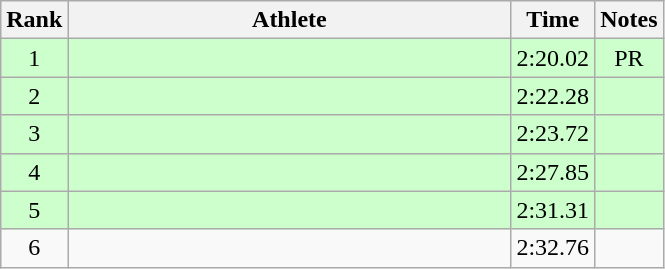<table class="wikitable" style="text-align:center">
<tr>
<th>Rank</th>
<th Style="width:18em">Athlete</th>
<th>Time</th>
<th>Notes</th>
</tr>
<tr style="background:#cfc">
<td>1</td>
<td style="text-align:left"></td>
<td>2:20.02</td>
<td>PR</td>
</tr>
<tr style="background:#cfc">
<td>2</td>
<td style="text-align:left"></td>
<td>2:22.28</td>
<td></td>
</tr>
<tr style="background:#cfc">
<td>3</td>
<td style="text-align:left"></td>
<td>2:23.72</td>
<td></td>
</tr>
<tr style="background:#cfc">
<td>4</td>
<td style="text-align:left"></td>
<td>2:27.85</td>
<td></td>
</tr>
<tr style="background:#cfc">
<td>5</td>
<td style="text-align:left"></td>
<td>2:31.31</td>
<td></td>
</tr>
<tr>
<td>6</td>
<td style="text-align:left"></td>
<td>2:32.76</td>
<td></td>
</tr>
</table>
